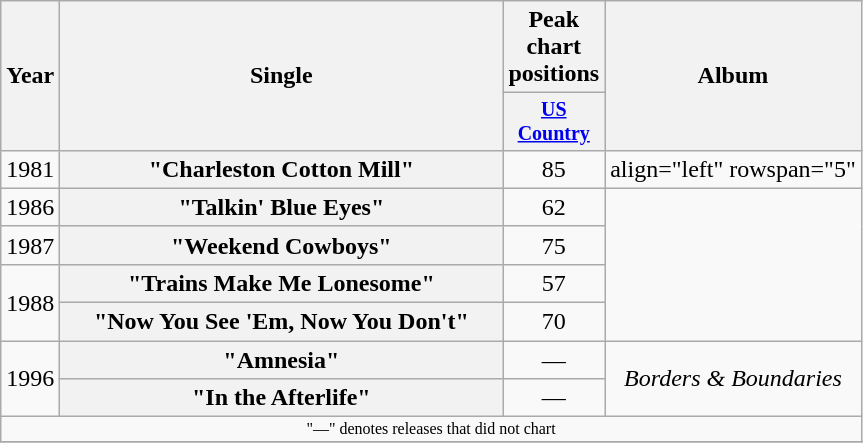<table class="wikitable plainrowheaders" style="text-align:center;">
<tr>
<th rowspan="2">Year</th>
<th rowspan="2" style="width:18em;">Single</th>
<th colspan="1">Peak chart<br>positions</th>
<th rowspan="2">Album</th>
</tr>
<tr style="font-size:smaller;">
<th width="45"><a href='#'>US Country</a></th>
</tr>
<tr>
<td>1981</td>
<th scope="row">"Charleston Cotton Mill"</th>
<td>85</td>
<td>align="left" rowspan="5" </td>
</tr>
<tr>
<td>1986</td>
<th scope="row">"Talkin' Blue Eyes"</th>
<td>62</td>
</tr>
<tr>
<td>1987</td>
<th scope="row">"Weekend Cowboys"</th>
<td>75</td>
</tr>
<tr>
<td rowspan=2>1988</td>
<th scope="row">"Trains Make Me Lonesome"</th>
<td>57</td>
</tr>
<tr>
<th scope="row">"Now You See 'Em, Now You Don't"</th>
<td>70</td>
</tr>
<tr>
<td rowspan=2>1996</td>
<th scope="row">"Amnesia"</th>
<td>—</td>
<td rowspan=2><em>Borders & Boundaries</em></td>
</tr>
<tr>
<th scope="row">"In the Afterlife"</th>
<td>—</td>
</tr>
<tr>
<td colspan="5" style="font-size:8pt">"—" denotes releases that did not chart</td>
</tr>
<tr>
</tr>
</table>
